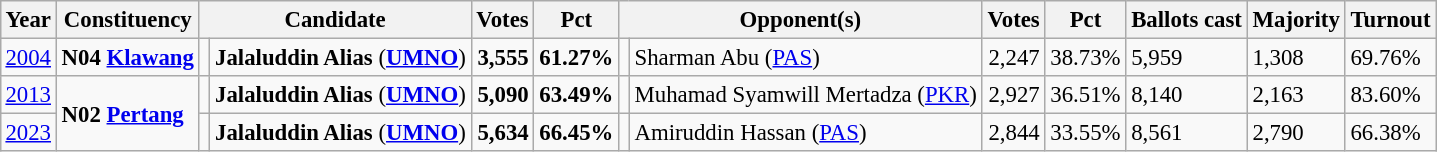<table class="wikitable" style="margin:0.5em ; font-size:95%">
<tr>
<th>Year</th>
<th>Constituency</th>
<th colspan=2>Candidate</th>
<th>Votes</th>
<th>Pct</th>
<th colspan=2>Opponent(s)</th>
<th>Votes</th>
<th>Pct</th>
<th>Ballots cast</th>
<th>Majority</th>
<th>Turnout</th>
</tr>
<tr>
<td><a href='#'>2004</a></td>
<td><strong>N04 <a href='#'>Klawang</a></strong></td>
<td></td>
<td><strong>Jalaluddin Alias</strong> (<a href='#'><strong>UMNO</strong></a>)</td>
<td align="right"><strong>3,555</strong></td>
<td><strong>61.27%</strong></td>
<td></td>
<td>Sharman Abu (<a href='#'>PAS</a>)</td>
<td align="right">2,247</td>
<td>38.73%</td>
<td>5,959</td>
<td>1,308</td>
<td>69.76%</td>
</tr>
<tr>
<td><a href='#'>2013</a></td>
<td rowspan=2><strong>N02 <a href='#'>Pertang</a></strong></td>
<td></td>
<td><strong>Jalaluddin Alias</strong> (<a href='#'><strong>UMNO</strong></a>)</td>
<td align="right"><strong>5,090</strong></td>
<td><strong>63.49%</strong></td>
<td></td>
<td>Muhamad Syamwill Mertadza (<a href='#'>PKR</a>)</td>
<td align="right">2,927</td>
<td>36.51%</td>
<td>8,140</td>
<td>2,163</td>
<td>83.60%</td>
</tr>
<tr>
<td><a href='#'>2023</a></td>
<td></td>
<td><strong>Jalaluddin Alias</strong> (<a href='#'><strong>UMNO</strong></a>)</td>
<td align="right"><strong>5,634</strong></td>
<td><strong>66.45%</strong></td>
<td bgcolor=></td>
<td>Amiruddin Hassan (<a href='#'>PAS</a>)</td>
<td align="right">2,844</td>
<td>33.55%</td>
<td>8,561</td>
<td>2,790</td>
<td>66.38%</td>
</tr>
</table>
